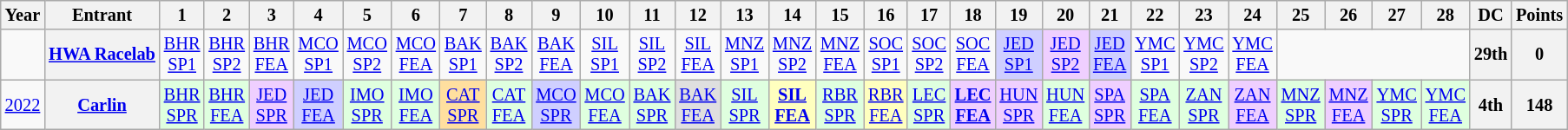<table class="wikitable" style="text-align:center; font-size:85%">
<tr>
<th>Year</th>
<th>Entrant</th>
<th>1</th>
<th>2</th>
<th>3</th>
<th>4</th>
<th>5</th>
<th>6</th>
<th>7</th>
<th>8</th>
<th>9</th>
<th>10</th>
<th>11</th>
<th>12</th>
<th>13</th>
<th>14</th>
<th>15</th>
<th>16</th>
<th>17</th>
<th>18</th>
<th>19</th>
<th>20</th>
<th>21</th>
<th>22</th>
<th>23</th>
<th>24</th>
<th>25</th>
<th>26</th>
<th>27</th>
<th>28</th>
<th>DC</th>
<th>Points</th>
</tr>
<tr>
<td></td>
<th nowrap><a href='#'>HWA Racelab</a></th>
<td><a href='#'>BHR<br>SP1</a></td>
<td><a href='#'>BHR<br>SP2</a></td>
<td><a href='#'>BHR<br>FEA</a></td>
<td><a href='#'>MCO<br>SP1</a></td>
<td><a href='#'>MCO<br>SP2</a></td>
<td><a href='#'>MCO<br>FEA</a></td>
<td><a href='#'>BAK<br>SP1</a></td>
<td><a href='#'>BAK<br>SP2</a></td>
<td><a href='#'>BAK<br>FEA</a></td>
<td><a href='#'>SIL<br>SP1</a></td>
<td><a href='#'>SIL<br>SP2</a></td>
<td><a href='#'>SIL<br>FEA</a></td>
<td><a href='#'>MNZ<br>SP1</a></td>
<td><a href='#'>MNZ<br>SP2</a></td>
<td><a href='#'>MNZ<br>FEA</a></td>
<td><a href='#'>SOC<br>SP1</a></td>
<td><a href='#'>SOC<br>SP2</a></td>
<td><a href='#'>SOC<br>FEA</a></td>
<td style="background:#CFCFFF;"><a href='#'>JED<br>SP1</a><br></td>
<td style="background:#EFCFFF;"><a href='#'>JED<br>SP2</a><br></td>
<td style="background:#CFCFFF;"><a href='#'>JED<br>FEA</a><br></td>
<td><a href='#'>YMC<br>SP1</a></td>
<td><a href='#'>YMC<br>SP2</a></td>
<td><a href='#'>YMC<br>FEA</a></td>
<td colspan=4></td>
<th>29th</th>
<th>0</th>
</tr>
<tr>
<td><a href='#'>2022</a></td>
<th><a href='#'>Carlin</a></th>
<td style="background:#DFFFDF;"><a href='#'>BHR<br>SPR</a><br></td>
<td style="background:#DFFFDF;"><a href='#'>BHR<br>FEA</a><br></td>
<td style="background:#EFCFFF;"><a href='#'>JED<br>SPR</a><br></td>
<td style="background:#CFCFFF;"><a href='#'>JED<br>FEA</a><br></td>
<td style="background:#DFFFDF;"><a href='#'>IMO<br>SPR</a><br></td>
<td style="background:#DFFFDF;"><a href='#'>IMO<br>FEA</a><br></td>
<td style="background:#ffdf9f;"><a href='#'>CAT<br>SPR</a><br></td>
<td style="background:#DFFFDF;"><a href='#'>CAT<br>FEA</a><br></td>
<td style="background:#CFCFFF;"><a href='#'>MCO<br>SPR</a><br></td>
<td style="background:#DFFFDF;"><a href='#'>MCO<br>FEA</a><br></td>
<td style="background:#DFFFDF;"><a href='#'>BAK<br>SPR</a><br></td>
<td style="background:#DFDFDF;"><a href='#'>BAK<br>FEA</a><br></td>
<td style="background:#DFFFDF;"><a href='#'>SIL<br>SPR</a><br></td>
<td style="background:#FFFFBF;"><strong><a href='#'>SIL<br>FEA</a></strong><br></td>
<td style="background:#DFFFDF;"><a href='#'>RBR<br>SPR</a><br></td>
<td style="background:#FFFFBF;"><a href='#'>RBR<br>FEA</a><br></td>
<td style="background:#DFFFDF;"><a href='#'>LEC<br>SPR</a><br></td>
<td style="background:#EFCFFF;"><strong><a href='#'>LEC<br>FEA</a></strong><br></td>
<td style="background:#EFCFFF;"><a href='#'>HUN<br>SPR</a><br></td>
<td style="background:#DFFFDF;"><a href='#'>HUN<br>FEA</a><br></td>
<td style="background:#EFCFFF;"><a href='#'>SPA<br>SPR</a><br></td>
<td style="background:#DFFFDF;"><a href='#'>SPA<br>FEA</a><br></td>
<td style="background:#DFFFDF;"><a href='#'>ZAN<br>SPR</a><br></td>
<td style="background:#EFCFFF;"><a href='#'>ZAN<br>FEA</a><br></td>
<td style="background:#DFFFDF;"><a href='#'>MNZ<br>SPR</a><br></td>
<td style="background:#EFCFFF;"><a href='#'>MNZ<br>FEA</a><br></td>
<td style="background:#DFFFDF;"><a href='#'>YMC<br>SPR</a><br></td>
<td style="background:#DFFFDF;"><a href='#'>YMC<br>FEA</a><br></td>
<th>4th</th>
<th>148</th>
</tr>
</table>
